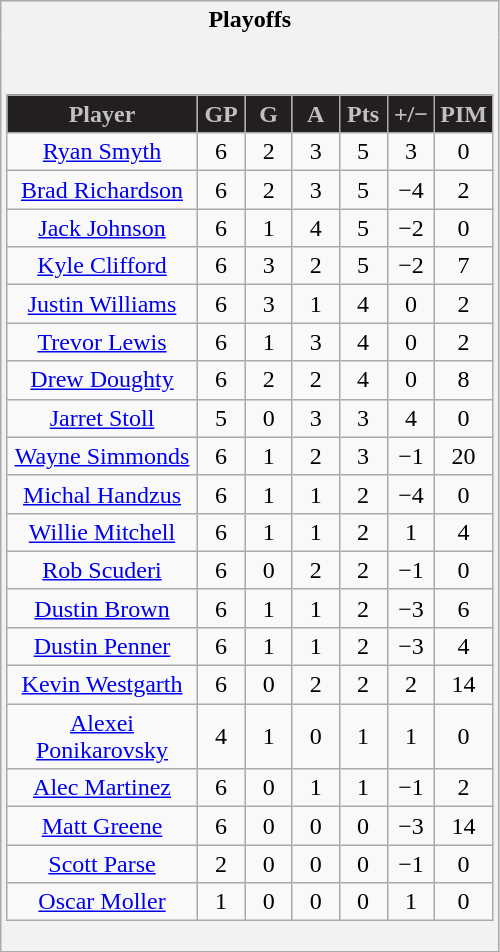<table class="wikitable">
<tr>
<th style="border: 0;">Playoffs</th>
</tr>
<tr>
<td style="background: #f2f2f2; border: 0; text-align: center;"><br><table class="wikitable sortable" style="width:100%;">
<tr align=center>
<th style="background:#231f20; color:silver; width:40%;">Player</th>
<th style="background:#231f20; color:silver; width:10%;">GP</th>
<th style="background:#231f20; color:silver; width:10%;">G</th>
<th style="background:#231f20; color:silver; width:10%;">A</th>
<th style="background:#231f20; color:silver; width:10%;">Pts</th>
<th style="background:#231f20; color:silver; width:10%;">+/−</th>
<th style="background:#231f20; color:silver; width:10%;">PIM</th>
</tr>
<tr>
<td><a href='#'>Ryan Smyth</a></td>
<td>6</td>
<td>2</td>
<td>3</td>
<td>5</td>
<td>3</td>
<td>0</td>
</tr>
<tr>
<td><a href='#'>Brad Richardson</a></td>
<td>6</td>
<td>2</td>
<td>3</td>
<td>5</td>
<td>−4</td>
<td>2</td>
</tr>
<tr>
<td><a href='#'>Jack Johnson</a></td>
<td>6</td>
<td>1</td>
<td>4</td>
<td>5</td>
<td>−2</td>
<td>0</td>
</tr>
<tr>
<td><a href='#'>Kyle Clifford</a></td>
<td>6</td>
<td>3</td>
<td>2</td>
<td>5</td>
<td>−2</td>
<td>7</td>
</tr>
<tr>
<td><a href='#'>Justin Williams</a></td>
<td>6</td>
<td>3</td>
<td>1</td>
<td>4</td>
<td>0</td>
<td>2</td>
</tr>
<tr>
<td><a href='#'>Trevor Lewis</a></td>
<td>6</td>
<td>1</td>
<td>3</td>
<td>4</td>
<td>0</td>
<td>2</td>
</tr>
<tr>
<td><a href='#'>Drew Doughty</a></td>
<td>6</td>
<td>2</td>
<td>2</td>
<td>4</td>
<td>0</td>
<td>8</td>
</tr>
<tr>
<td><a href='#'>Jarret Stoll</a></td>
<td>5</td>
<td>0</td>
<td>3</td>
<td>3</td>
<td>4</td>
<td>0</td>
</tr>
<tr>
<td><a href='#'>Wayne Simmonds</a></td>
<td>6</td>
<td>1</td>
<td>2</td>
<td>3</td>
<td>−1</td>
<td>20</td>
</tr>
<tr>
<td><a href='#'>Michal Handzus</a></td>
<td>6</td>
<td>1</td>
<td>1</td>
<td>2</td>
<td>−4</td>
<td>0</td>
</tr>
<tr>
<td><a href='#'>Willie Mitchell</a></td>
<td>6</td>
<td>1</td>
<td>1</td>
<td>2</td>
<td>1</td>
<td>4</td>
</tr>
<tr>
<td><a href='#'>Rob Scuderi</a></td>
<td>6</td>
<td>0</td>
<td>2</td>
<td>2</td>
<td>−1</td>
<td>0</td>
</tr>
<tr>
<td><a href='#'>Dustin Brown</a></td>
<td>6</td>
<td>1</td>
<td>1</td>
<td>2</td>
<td>−3</td>
<td>6</td>
</tr>
<tr>
<td><a href='#'>Dustin Penner</a></td>
<td>6</td>
<td>1</td>
<td>1</td>
<td>2</td>
<td>−3</td>
<td>4</td>
</tr>
<tr>
<td><a href='#'>Kevin Westgarth</a></td>
<td>6</td>
<td>0</td>
<td>2</td>
<td>2</td>
<td>2</td>
<td>14</td>
</tr>
<tr>
<td><a href='#'>Alexei Ponikarovsky</a></td>
<td>4</td>
<td>1</td>
<td>0</td>
<td>1</td>
<td>1</td>
<td>0</td>
</tr>
<tr>
<td><a href='#'>Alec Martinez</a></td>
<td>6</td>
<td>0</td>
<td>1</td>
<td>1</td>
<td>−1</td>
<td>2</td>
</tr>
<tr>
<td><a href='#'>Matt Greene</a></td>
<td>6</td>
<td>0</td>
<td>0</td>
<td>0</td>
<td>−3</td>
<td>14</td>
</tr>
<tr>
<td><a href='#'>Scott Parse</a></td>
<td>2</td>
<td>0</td>
<td>0</td>
<td>0</td>
<td>−1</td>
<td>0</td>
</tr>
<tr>
<td><a href='#'>Oscar Moller</a></td>
<td>1</td>
<td>0</td>
<td>0</td>
<td>0</td>
<td>1</td>
<td>0</td>
</tr>
</table>
</td>
</tr>
</table>
